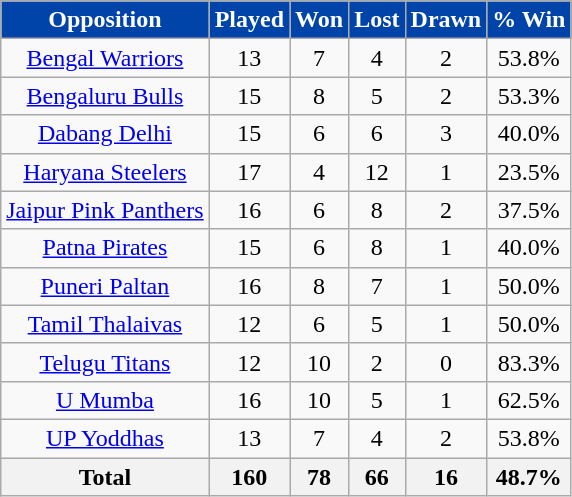<table class="wikitable sortable" style="text-align: center; font-size: 100%" align="center" width:"80%">
<tr>
<th style="background:#04a; color:#fff;">Opposition</th>
<th style="background:#04a; color:#fff;">Played</th>
<th style="background:#04a; color:#fff;">Won</th>
<th style="background:#04a; color:#fff;">Lost</th>
<th style="background:#04a; color:#fff;">Drawn</th>
<th style="background:#04a; color:#fff;">% Win</th>
</tr>
<tr>
<td><a href='#'>Bengal Warriors</a></td>
<td>13</td>
<td>7</td>
<td>4</td>
<td>2</td>
<td>53.8%</td>
</tr>
<tr>
<td><a href='#'>Bengaluru Bulls</a></td>
<td>15</td>
<td>8</td>
<td>5</td>
<td>2</td>
<td>53.3%</td>
</tr>
<tr>
<td><a href='#'>Dabang Delhi</a></td>
<td>15</td>
<td>6</td>
<td>6</td>
<td>3</td>
<td>40.0%</td>
</tr>
<tr>
<td><a href='#'>Haryana Steelers</a></td>
<td>17</td>
<td>4</td>
<td>12</td>
<td>1</td>
<td>23.5%</td>
</tr>
<tr>
<td><a href='#'>Jaipur Pink Panthers</a></td>
<td>16</td>
<td>6</td>
<td>8</td>
<td>2</td>
<td>37.5%</td>
</tr>
<tr>
<td><a href='#'>Patna Pirates</a></td>
<td>15</td>
<td>6</td>
<td>8</td>
<td>1</td>
<td>40.0%</td>
</tr>
<tr>
<td><a href='#'>Puneri Paltan</a></td>
<td>16</td>
<td>8</td>
<td>7</td>
<td>1</td>
<td>50.0%</td>
</tr>
<tr>
<td><a href='#'>Tamil Thalaivas</a></td>
<td>12</td>
<td>6</td>
<td>5</td>
<td>1</td>
<td>50.0%</td>
</tr>
<tr>
<td><a href='#'>Telugu Titans</a></td>
<td>12</td>
<td>10</td>
<td>2</td>
<td>0</td>
<td>83.3%</td>
</tr>
<tr>
<td><a href='#'>U Mumba</a></td>
<td>16</td>
<td>10</td>
<td>5</td>
<td>1</td>
<td>62.5%</td>
</tr>
<tr>
<td><a href='#'>UP Yoddhas</a></td>
<td>13</td>
<td>7</td>
<td>4</td>
<td>2</td>
<td>53.8%</td>
</tr>
<tr>
<th>Total</th>
<th>160</th>
<th>78</th>
<th>66</th>
<th>16</th>
<th>48.7%</th>
</tr>
</table>
